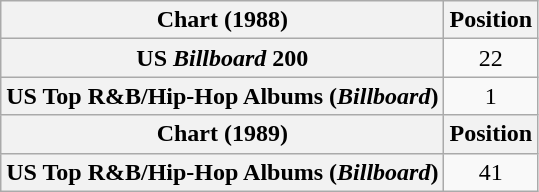<table class="wikitable plainrowheaders" style="text-align:center;">
<tr>
<th>Chart (1988)</th>
<th>Position</th>
</tr>
<tr>
<th scope="row">US <em>Billboard</em> 200</th>
<td>22</td>
</tr>
<tr>
<th scope="row">US Top R&B/Hip-Hop Albums (<em>Billboard</em>)</th>
<td>1</td>
</tr>
<tr>
<th>Chart (1989)</th>
<th>Position</th>
</tr>
<tr>
<th scope="row">US Top R&B/Hip-Hop Albums (<em>Billboard</em>)</th>
<td>41</td>
</tr>
</table>
